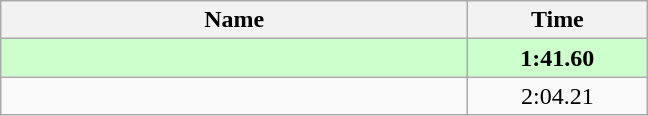<table class="wikitable" style="text-align:center;">
<tr>
<th style="width:19em">Name</th>
<th style="width:7em">Time</th>
</tr>
<tr bgcolor=ccffcc>
<td align=left><strong></strong></td>
<td><strong>1:41.60</strong></td>
</tr>
<tr>
<td align=left></td>
<td>2:04.21</td>
</tr>
</table>
